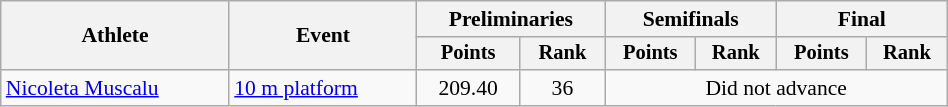<table class="wikitable" style="text-align:center; font-size:90%; width:50%;">
<tr>
<th rowspan=2>Athlete</th>
<th rowspan=2>Event</th>
<th colspan=2>Preliminaries</th>
<th colspan=2>Semifinals</th>
<th colspan=2>Final</th>
</tr>
<tr style="font-size:95%">
<th>Points</th>
<th>Rank</th>
<th>Points</th>
<th>Rank</th>
<th>Points</th>
<th>Rank</th>
</tr>
<tr>
<td align=left><a href='#'>Nicoleta Muscalu</a></td>
<td align=left><a href='#'>10 m platform</a></td>
<td>209.40</td>
<td>36</td>
<td colspan=4>Did not advance</td>
</tr>
</table>
